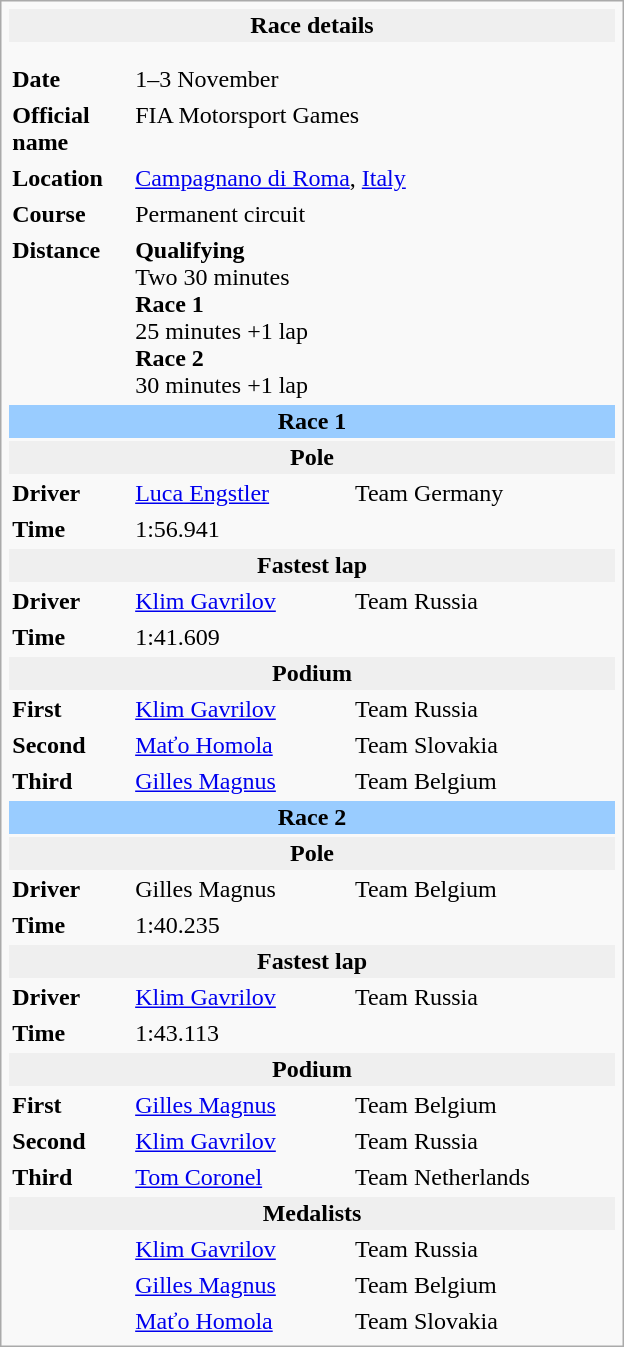<table class="infobox" align="right" cellpadding="2" style="float:right; width: 26em; ">
<tr>
<th colspan="3" bgcolor="#efefef">Race details</th>
</tr>
<tr>
<td colspan="3" style="text-align:center;"></td>
</tr>
<tr>
<td colspan="3" style="text-align:center;"></td>
</tr>
<tr>
<td style="width: 20%;"><strong>Date</strong></td>
<td>1–3 November</td>
</tr>
<tr>
<td><strong>Official name</strong></td>
<td colspan=2>FIA Motorsport Games</td>
</tr>
<tr>
<td><strong>Location</strong></td>
<td colspan=2><a href='#'>Campagnano di Roma</a>, <a href='#'>Italy</a></td>
</tr>
<tr>
<td><strong>Course</strong></td>
<td colspan=2>Permanent circuit<br></td>
</tr>
<tr>
<td><strong>Distance</strong></td>
<td colspan=2><strong>Qualifying</strong><br> Two 30 minutes<br><strong>Race 1</strong><br>25 minutes +1 lap<br><strong>Race 2</strong><br>30 minutes +1 lap</td>
</tr>
<tr>
<td colspan=3 style="text-align:center; background-color:#99ccff"><strong>Race 1</strong></td>
</tr>
<tr>
<th colspan=3 bgcolor="#efefef">Pole</th>
</tr>
<tr>
<td><strong>Driver</strong></td>
<td> <a href='#'>Luca Engstler</a></td>
<td>Team Germany</td>
</tr>
<tr>
<td><strong>Time</strong></td>
<td colspan=2>1:56.941</td>
</tr>
<tr>
<th colspan=3 bgcolor="#efefef">Fastest lap</th>
</tr>
<tr>
<td><strong>Driver</strong></td>
<td> <a href='#'>Klim Gavrilov</a></td>
<td>Team Russia</td>
</tr>
<tr>
<td><strong>Time</strong></td>
<td colspan=2>1:41.609</td>
</tr>
<tr>
<th colspan=3 bgcolor="#efefef">Podium</th>
</tr>
<tr>
<td><strong>First</strong></td>
<td> <a href='#'>Klim Gavrilov</a></td>
<td>Team Russia</td>
</tr>
<tr>
<td><strong>Second</strong></td>
<td> <a href='#'>Maťo Homola</a></td>
<td>Team Slovakia</td>
</tr>
<tr>
<td><strong>Third</strong></td>
<td> <a href='#'>Gilles Magnus</a></td>
<td>Team Belgium</td>
</tr>
<tr>
<td colspan=3 style="text-align:center; background-color:#99ccff"><strong>Race 2</strong></td>
</tr>
<tr>
<th colspan=3 bgcolor="#efefef">Pole</th>
</tr>
<tr>
<td><strong>Driver</strong></td>
<td> Gilles Magnus</td>
<td>Team Belgium</td>
</tr>
<tr>
<td><strong>Time</strong></td>
<td colspan=2>1:40.235</td>
</tr>
<tr>
<th colspan=3 bgcolor="#efefef">Fastest lap</th>
</tr>
<tr>
<td><strong>Driver</strong></td>
<td> <a href='#'>Klim Gavrilov</a></td>
<td>Team Russia</td>
</tr>
<tr>
<td><strong>Time</strong></td>
<td colspan=2>1:43.113</td>
</tr>
<tr>
<th colspan=3 bgcolor="#efefef">Podium</th>
</tr>
<tr>
<td><strong>First</strong></td>
<td> <a href='#'>Gilles Magnus</a></td>
<td>Team Belgium</td>
</tr>
<tr>
<td><strong>Second</strong></td>
<td> <a href='#'>Klim Gavrilov</a></td>
<td>Team Russia</td>
</tr>
<tr>
<td><strong>Third</strong></td>
<td> <a href='#'>Tom Coronel</a></td>
<td>Team Netherlands</td>
</tr>
<tr>
<th colspan=3 bgcolor="#efefef">Medalists</th>
</tr>
<tr>
<td></td>
<td> <a href='#'>Klim Gavrilov</a></td>
<td>Team Russia</td>
</tr>
<tr>
<td></td>
<td> <a href='#'>Gilles Magnus</a></td>
<td>Team Belgium</td>
</tr>
<tr>
<td></td>
<td> <a href='#'>Maťo Homola</a></td>
<td>Team Slovakia</td>
</tr>
</table>
